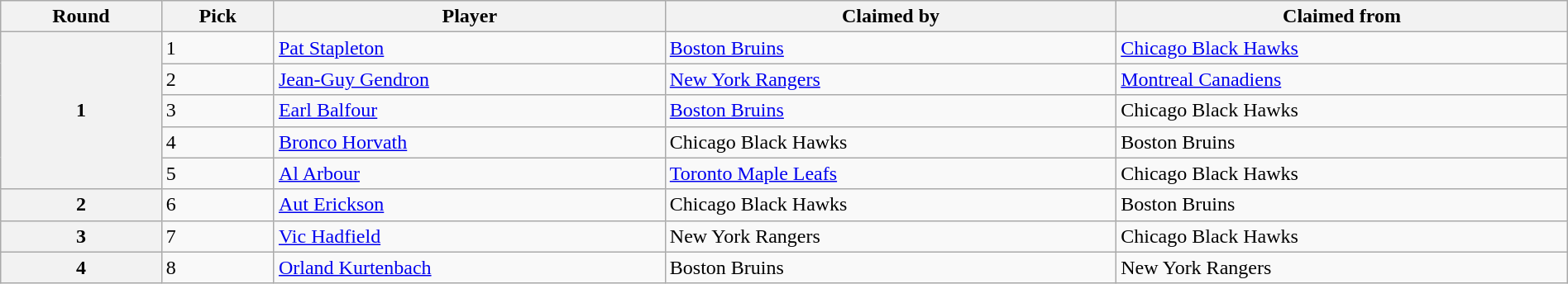<table class="wikitable" style="width: 100%">
<tr>
<th scope="col">Round</th>
<th scope="col">Pick</th>
<th scope="col">Player</th>
<th scope="col">Claimed by</th>
<th scope="col">Claimed from</th>
</tr>
<tr>
<th scope="row" rowspan="5">1</th>
<td>1</td>
<td><a href='#'>Pat Stapleton</a></td>
<td><a href='#'>Boston Bruins</a></td>
<td><a href='#'>Chicago Black Hawks</a></td>
</tr>
<tr>
<td>2</td>
<td><a href='#'>Jean-Guy Gendron</a></td>
<td><a href='#'>New York Rangers</a></td>
<td><a href='#'>Montreal Canadiens</a></td>
</tr>
<tr>
<td>3</td>
<td><a href='#'>Earl Balfour</a></td>
<td><a href='#'>Boston Bruins</a></td>
<td>Chicago Black Hawks</td>
</tr>
<tr>
<td>4</td>
<td><a href='#'>Bronco Horvath</a></td>
<td>Chicago Black Hawks</td>
<td>Boston Bruins</td>
</tr>
<tr>
<td>5</td>
<td><a href='#'>Al Arbour</a></td>
<td><a href='#'>Toronto Maple Leafs</a></td>
<td>Chicago Black Hawks</td>
</tr>
<tr>
<th scope="row">2</th>
<td>6</td>
<td><a href='#'>Aut Erickson</a></td>
<td>Chicago Black Hawks</td>
<td>Boston Bruins</td>
</tr>
<tr>
<th scope="row">3</th>
<td>7</td>
<td><a href='#'>Vic Hadfield</a></td>
<td>New York Rangers</td>
<td>Chicago Black Hawks</td>
</tr>
<tr>
<th scope="row">4</th>
<td>8</td>
<td><a href='#'>Orland Kurtenbach</a></td>
<td>Boston Bruins</td>
<td>New York Rangers</td>
</tr>
</table>
